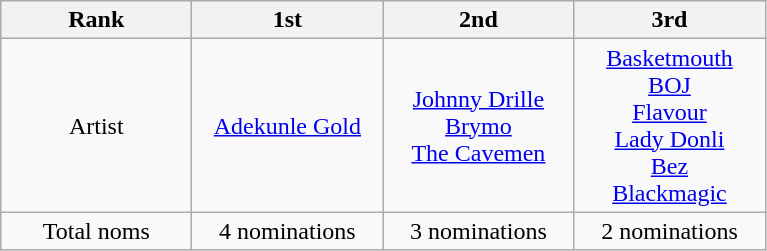<table class="wikitable">
<tr>
<th style="width:120px;">Rank</th>
<th style="width:120px;">1st</th>
<th style="width:120px;">2nd</th>
<th style="width:120px;">3rd</th>
</tr>
<tr align=center>
<td>Artist</td>
<td><a href='#'>Adekunle Gold</a></td>
<td><a href='#'>Johnny Drille</a><br><a href='#'>Brymo</a><br><a href='#'>The Cavemen</a></td>
<td><a href='#'>Basketmouth</a><br><a href='#'>BOJ</a><br><a href='#'>Flavour</a><br><a href='#'>Lady Donli</a><br><a href='#'>Bez</a><br><a href='#'>Blackmagic</a></td>
</tr>
<tr align=center>
<td>Total noms</td>
<td>4 nominations</td>
<td>3 nominations</td>
<td>2 nominations</td>
</tr>
</table>
